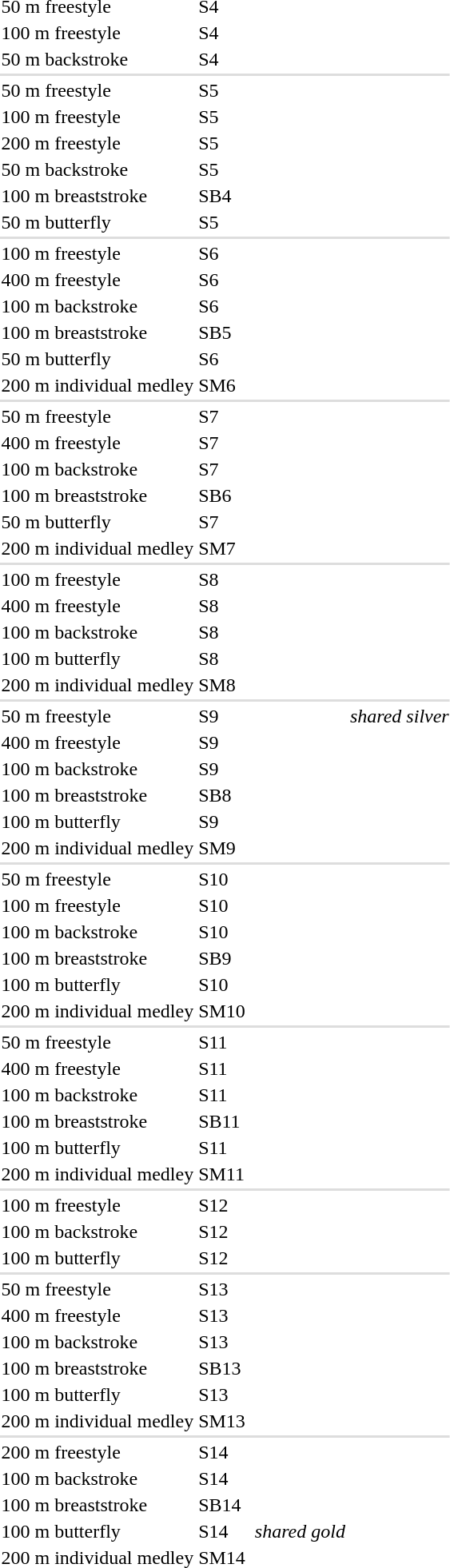<table>
<tr>
<td>50 m freestyle</td>
<td>S4</td>
<td></td>
<td></td>
<td></td>
</tr>
<tr>
<td>100 m freestyle</td>
<td>S4</td>
<td></td>
<td></td>
<td></td>
</tr>
<tr>
<td>50 m backstroke</td>
<td>S4</td>
<td></td>
<td></td>
<td></td>
</tr>
<tr bgcolor=#dddddd>
<td colspan=5></td>
</tr>
<tr>
<td>50 m freestyle</td>
<td>S5</td>
<td></td>
<td></td>
<td></td>
</tr>
<tr>
<td>100 m freestyle</td>
<td>S5</td>
<td></td>
<td></td>
<td nowrap></td>
</tr>
<tr>
<td>200 m freestyle</td>
<td>S5</td>
<td></td>
<td></td>
<td></td>
</tr>
<tr>
<td>50 m backstroke</td>
<td>S5</td>
<td></td>
<td></td>
<td></td>
</tr>
<tr>
<td>100 m breaststroke</td>
<td>SB4</td>
<td nowrap></td>
<td></td>
<td></td>
</tr>
<tr>
<td>50 m butterfly</td>
<td>S5</td>
<td></td>
<td></td>
<td></td>
</tr>
<tr bgcolor=#dddddd>
<td colspan=5></td>
</tr>
<tr>
<td>100 m freestyle</td>
<td>S6</td>
<td></td>
<td></td>
<td></td>
</tr>
<tr>
<td>400 m freestyle</td>
<td>S6</td>
<td></td>
<td></td>
<td></td>
</tr>
<tr>
<td>100 m backstroke</td>
<td>S6</td>
<td></td>
<td></td>
<td></td>
</tr>
<tr>
<td>100 m breaststroke</td>
<td>SB5</td>
<td></td>
<td></td>
<td></td>
</tr>
<tr>
<td>50 m butterfly</td>
<td>S6</td>
<td></td>
<td></td>
<td></td>
</tr>
<tr>
<td>200 m individual medley</td>
<td>SM6</td>
<td></td>
<td></td>
<td></td>
</tr>
<tr bgcolor=#dddddd>
<td colspan=5></td>
</tr>
<tr>
<td>50 m freestyle</td>
<td>S7</td>
<td></td>
<td></td>
<td></td>
</tr>
<tr>
<td>400 m freestyle</td>
<td>S7</td>
<td></td>
<td></td>
<td></td>
</tr>
<tr>
<td>100 m backstroke</td>
<td>S7</td>
<td></td>
<td></td>
<td></td>
</tr>
<tr>
<td>100 m breaststroke</td>
<td>SB6</td>
<td></td>
<td></td>
<td></td>
</tr>
<tr>
<td>50 m butterfly</td>
<td>S7</td>
<td></td>
<td></td>
<td></td>
</tr>
<tr>
<td>200 m individual medley</td>
<td>SM7</td>
<td></td>
<td></td>
<td></td>
</tr>
<tr bgcolor=#dddddd>
<td colspan=5></td>
</tr>
<tr>
<td>100 m freestyle</td>
<td>S8</td>
<td></td>
<td></td>
<td></td>
</tr>
<tr>
<td>400 m freestyle</td>
<td>S8</td>
<td></td>
<td></td>
<td></td>
</tr>
<tr>
<td>100 m backstroke</td>
<td>S8</td>
<td></td>
<td></td>
<td></td>
</tr>
<tr>
<td>100 m butterfly</td>
<td>S8</td>
<td></td>
<td></td>
<td></td>
</tr>
<tr>
<td>200 m individual medley</td>
<td>SM8</td>
<td></td>
<td></td>
<td></td>
</tr>
<tr bgcolor=#dddddd>
<td colspan=5></td>
</tr>
<tr>
<td rowspan=2>50 m freestyle</td>
<td rowspan=2>S9</td>
<td rowspan=2></td>
<td></td>
<td rowspan=2><em>shared silver</em></td>
</tr>
<tr>
<td></td>
</tr>
<tr>
<td>400 m freestyle</td>
<td>S9</td>
<td></td>
<td></td>
<td></td>
</tr>
<tr>
<td>100 m backstroke</td>
<td>S9</td>
<td></td>
<td></td>
<td></td>
</tr>
<tr>
<td>100 m breaststroke</td>
<td>SB8</td>
<td></td>
<td></td>
<td></td>
</tr>
<tr>
<td>100 m butterfly</td>
<td>S9</td>
<td></td>
<td></td>
<td></td>
</tr>
<tr>
<td>200 m individual medley</td>
<td>SM9</td>
<td></td>
<td></td>
<td></td>
</tr>
<tr bgcolor=#dddddd>
<td colspan=5></td>
</tr>
<tr>
<td>50 m freestyle</td>
<td>S10</td>
<td></td>
<td></td>
<td></td>
</tr>
<tr>
<td>100 m freestyle</td>
<td>S10</td>
<td></td>
<td></td>
<td></td>
</tr>
<tr>
<td>100 m backstroke</td>
<td>S10</td>
<td></td>
<td></td>
<td></td>
</tr>
<tr>
<td>100 m breaststroke</td>
<td>SB9</td>
<td></td>
<td></td>
<td></td>
</tr>
<tr>
<td>100 m butterfly</td>
<td>S10</td>
<td></td>
<td></td>
<td></td>
</tr>
<tr>
<td>200 m individual medley</td>
<td>SM10</td>
<td></td>
<td></td>
<td></td>
</tr>
<tr bgcolor=#dddddd>
<td colspan=5></td>
</tr>
<tr>
<td>50 m freestyle</td>
<td>S11</td>
<td></td>
<td></td>
<td></td>
</tr>
<tr>
<td>400 m freestyle</td>
<td>S11</td>
<td></td>
<td></td>
<td></td>
</tr>
<tr>
<td>100 m backstroke</td>
<td>S11</td>
<td></td>
<td></td>
<td></td>
</tr>
<tr>
<td>100 m breaststroke</td>
<td>SB11</td>
<td></td>
<td></td>
<td></td>
</tr>
<tr>
<td>100 m butterfly</td>
<td>S11</td>
<td></td>
<td></td>
<td></td>
</tr>
<tr>
<td nowrap>200 m individual medley</td>
<td>SM11</td>
<td></td>
<td></td>
<td></td>
</tr>
<tr bgcolor=#dddddd>
<td colspan=5></td>
</tr>
<tr>
<td>100 m freestyle</td>
<td>S12</td>
<td></td>
<td></td>
<td></td>
</tr>
<tr>
<td>100 m backstroke</td>
<td>S12</td>
<td></td>
<td nowrap></td>
<td></td>
</tr>
<tr>
<td>100 m butterfly</td>
<td>S12</td>
<td></td>
<td></td>
<td></td>
</tr>
<tr bgcolor=#dddddd>
<td colspan=5></td>
</tr>
<tr>
<td>50 m freestyle</td>
<td>S13</td>
<td></td>
<td></td>
<td></td>
</tr>
<tr>
<td>400 m freestyle</td>
<td>S13</td>
<td></td>
<td></td>
<td></td>
</tr>
<tr>
<td>100 m backstroke</td>
<td>S13</td>
<td></td>
<td></td>
<td></td>
</tr>
<tr>
<td>100 m breaststroke</td>
<td>SB13</td>
<td></td>
<td></td>
<td></td>
</tr>
<tr>
<td>100 m butterfly</td>
<td>S13</td>
<td></td>
<td></td>
<td></td>
</tr>
<tr>
<td>200 m individual medley</td>
<td>SM13</td>
<td></td>
<td></td>
<td></td>
</tr>
<tr bgcolor=#dddddd>
<td colspan=5></td>
</tr>
<tr>
<td>200 m freestyle</td>
<td>S14</td>
<td></td>
<td></td>
<td></td>
</tr>
<tr>
<td>100 m backstroke</td>
<td>S14</td>
<td></td>
<td></td>
<td></td>
</tr>
<tr>
<td>100 m breaststroke</td>
<td>SB14</td>
<td></td>
<td></td>
<td></td>
</tr>
<tr>
<td rowspan=2>100 m butterfly</td>
<td rowspan=2>S14</td>
<td></td>
<td rowspan=2><em>shared gold</em></td>
<td rowspan=2></td>
</tr>
<tr>
<td></td>
</tr>
<tr>
<td>200 m individual medley</td>
<td>SM14</td>
<td></td>
<td></td>
<td></td>
</tr>
</table>
